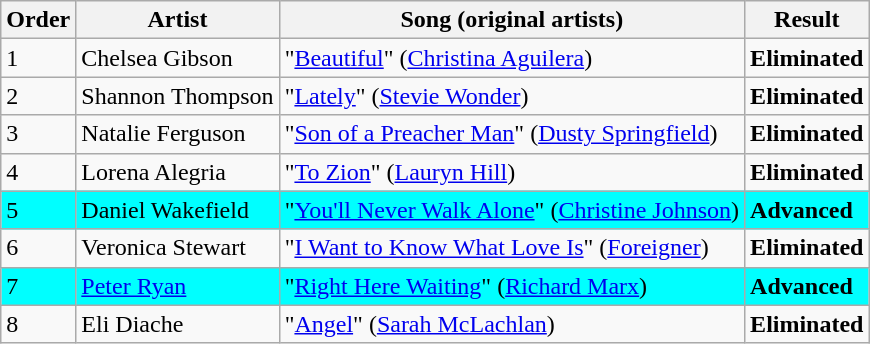<table class=wikitable>
<tr>
<th>Order</th>
<th>Artist</th>
<th>Song (original artists)</th>
<th>Result</th>
</tr>
<tr>
<td>1</td>
<td>Chelsea Gibson</td>
<td>"<a href='#'>Beautiful</a>" (<a href='#'>Christina Aguilera</a>)</td>
<td><strong>Eliminated</strong></td>
</tr>
<tr>
<td>2</td>
<td>Shannon Thompson</td>
<td>"<a href='#'>Lately</a>" (<a href='#'>Stevie Wonder</a>)</td>
<td><strong>Eliminated</strong></td>
</tr>
<tr>
<td>3</td>
<td>Natalie Ferguson</td>
<td>"<a href='#'>Son of a Preacher Man</a>" (<a href='#'>Dusty Springfield</a>)</td>
<td><strong>Eliminated</strong></td>
</tr>
<tr>
<td>4</td>
<td>Lorena Alegria</td>
<td>"<a href='#'>To Zion</a>" (<a href='#'>Lauryn Hill</a>)</td>
<td><strong>Eliminated</strong></td>
</tr>
<tr style="background:cyan;">
<td>5</td>
<td>Daniel Wakefield</td>
<td>"<a href='#'>You'll Never Walk Alone</a>" (<a href='#'>Christine Johnson</a>)</td>
<td><strong>Advanced</strong></td>
</tr>
<tr>
<td>6</td>
<td>Veronica Stewart</td>
<td>"<a href='#'>I Want to Know What Love Is</a>" (<a href='#'>Foreigner</a>)</td>
<td><strong>Eliminated</strong></td>
</tr>
<tr style="background:cyan;">
<td>7</td>
<td><a href='#'>Peter Ryan</a></td>
<td>"<a href='#'>Right Here Waiting</a>" (<a href='#'>Richard Marx</a>)</td>
<td><strong>Advanced</strong></td>
</tr>
<tr>
<td>8</td>
<td>Eli Diache</td>
<td>"<a href='#'>Angel</a>" (<a href='#'>Sarah McLachlan</a>)</td>
<td><strong>Eliminated</strong></td>
</tr>
</table>
